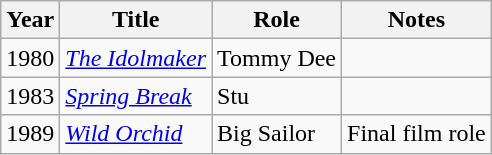<table class="wikitable">
<tr>
<th>Year</th>
<th>Title</th>
<th>Role</th>
<th>Notes</th>
</tr>
<tr>
<td>1980</td>
<td><em><a href='#'>The Idolmaker</a></em></td>
<td>Tommy Dee</td>
<td></td>
</tr>
<tr>
<td>1983</td>
<td><em><a href='#'>Spring Break</a></em></td>
<td>Stu</td>
<td></td>
</tr>
<tr>
<td>1989</td>
<td><em><a href='#'>Wild Orchid</a></em></td>
<td>Big Sailor</td>
<td>Final film role</td>
</tr>
</table>
